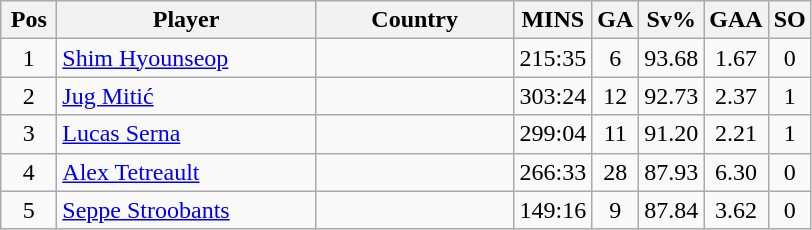<table class="wikitable sortable" style="text-align: center;">
<tr>
<th width=30>Pos</th>
<th width=165>Player</th>
<th width=125>Country</th>
<th width=20>MINS</th>
<th width=20>GA</th>
<th width=20>Sv%</th>
<th width=20>GAA</th>
<th width=20>SO</th>
</tr>
<tr>
<td>1</td>
<td align=left><a href='#'>Shim Hyounseop</a></td>
<td align=left></td>
<td>215:35</td>
<td>6</td>
<td>93.68</td>
<td>1.67</td>
<td>0</td>
</tr>
<tr>
<td>2</td>
<td align=left><a href='#'>Jug Mitić</a></td>
<td align=left></td>
<td>303:24</td>
<td>12</td>
<td>92.73</td>
<td>2.37</td>
<td>1</td>
</tr>
<tr>
<td>3</td>
<td align=left><a href='#'>Lucas Serna</a></td>
<td align=left></td>
<td>299:04</td>
<td>11</td>
<td>91.20</td>
<td>2.21</td>
<td>1</td>
</tr>
<tr>
<td>4</td>
<td align=left><a href='#'>Alex Tetreault</a></td>
<td align=left></td>
<td>266:33</td>
<td>28</td>
<td>87.93</td>
<td>6.30</td>
<td>0</td>
</tr>
<tr>
<td>5</td>
<td align=left><a href='#'>Seppe Stroobants</a></td>
<td align=left></td>
<td>149:16</td>
<td>9</td>
<td>87.84</td>
<td>3.62</td>
<td>0</td>
</tr>
</table>
